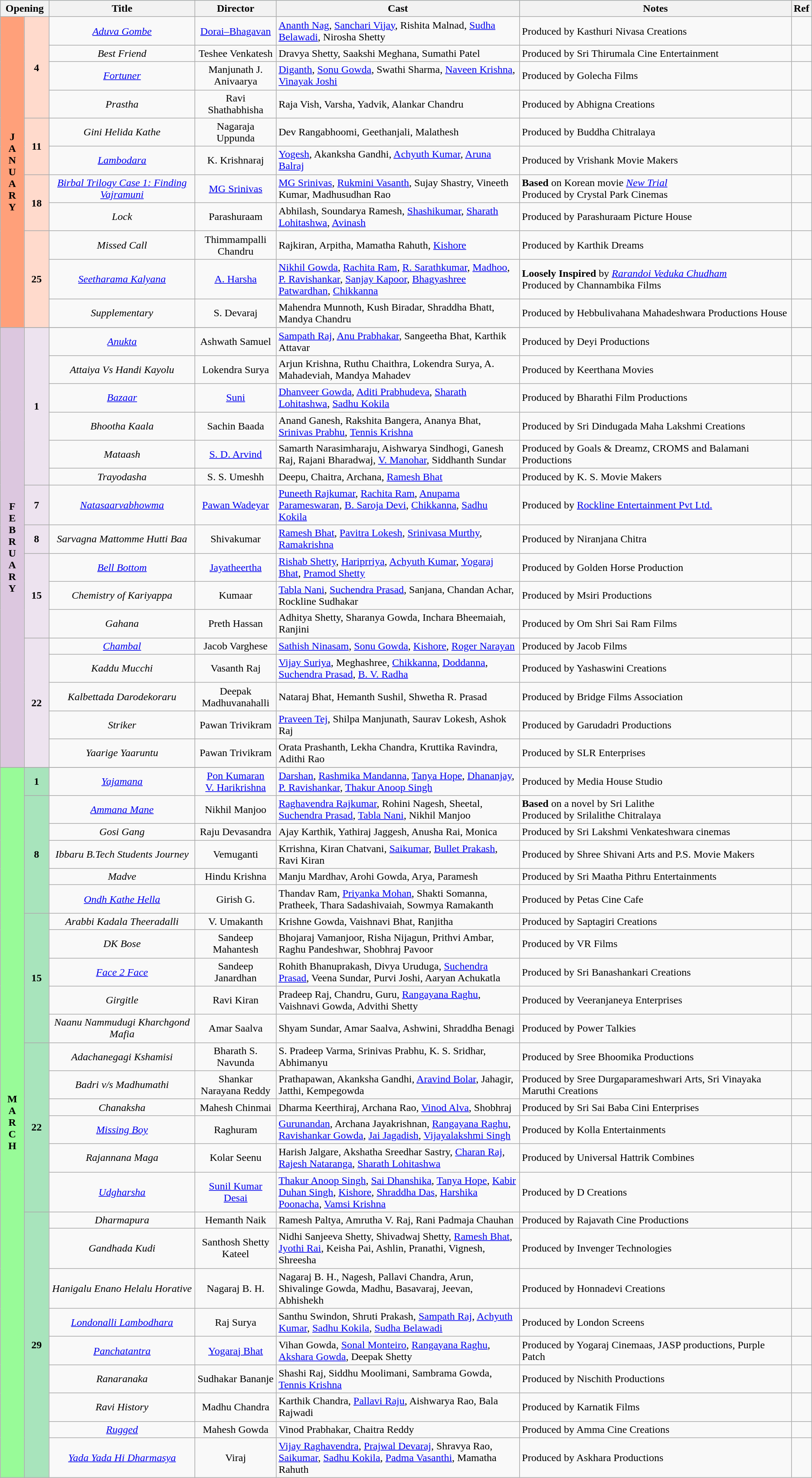<table class="wikitable sortable">
<tr style="background:#b0e0e6; text-align:center;">
<th colspan="2" style="width:6%;"><strong>Opening</strong></th>
<th style="width:18%;"><strong>Title</strong></th>
<th style="width:10%;"><strong>Director</strong></th>
<th style="width:30%;"><strong>Cast</strong></th>
<th>Notes</th>
<th>Ref</th>
</tr>
<tr January!>
<td rowspan="11"   style="text-align:center; background:#ffa07a; textcolor:#000;"><strong>J<br>A<br>N<br>U<br>A<br>R<br>Y</strong></td>
<td rowspan="4" style="text-align:center;  background:#ffdacc; textcolor:#000;"><strong>4</strong></td>
<td align="center"><em><a href='#'>Aduva Gombe</a></em></td>
<td align="center"><a href='#'>Dorai–Bhagavan</a></td>
<td><a href='#'>Ananth Nag</a>, <a href='#'>Sanchari Vijay</a>, Rishita Malnad, <a href='#'>Sudha Belawadi</a>, Nirosha Shetty</td>
<td>Produced by Kasthuri Nivasa Creations</td>
<td align="center"></td>
</tr>
<tr>
<td align="center"><em>Best Friend</em></td>
<td align="center">Teshee Venkatesh</td>
<td>Dravya Shetty, Saakshi Meghana, Sumathi Patel</td>
<td>Produced by Sri Thirumala Cine Entertainment</td>
<td align="center"></td>
</tr>
<tr>
<td align="center"><em><a href='#'>Fortuner</a></em></td>
<td align="center">Manjunath J. Anivaarya</td>
<td><a href='#'>Diganth</a>, <a href='#'>Sonu Gowda</a>, Swathi Sharma, <a href='#'>Naveen Krishna</a>, <a href='#'>Vinayak Joshi</a></td>
<td>Produced by Golecha Films</td>
<td align="center"></td>
</tr>
<tr>
<td align="center"><em>Prastha</em></td>
<td align="center">Ravi Shathabhisha</td>
<td>Raja Vish, Varsha, Yadvik, Alankar Chandru</td>
<td>Produced by Abhigna Creations</td>
<td align="center"></td>
</tr>
<tr>
<td rowspan="2" style="text-align:center;  background:#ffdacc; textcolor:#000;"><strong>11</strong></td>
<td align="center"><em>Gini Helida Kathe</em></td>
<td align="center">Nagaraja Uppunda</td>
<td>Dev Rangabhoomi, Geethanjali, Malathesh</td>
<td>Produced by Buddha Chitralaya</td>
<td align="center"></td>
</tr>
<tr>
<td align="center"><em><a href='#'>Lambodara</a></em></td>
<td align="center">K. Krishnaraj</td>
<td><a href='#'>Yogesh</a>, Akanksha Gandhi, <a href='#'>Achyuth Kumar</a>, <a href='#'>Aruna Balraj</a></td>
<td>Produced by Vrishank Movie Makers</td>
<td align="center"></td>
</tr>
<tr>
<td rowspan="2" style="text-align:center;  background:#ffdacc; textcolor:#000;"><strong>18</strong></td>
<td align="center"><em><a href='#'>Birbal Trilogy Case 1: Finding Vajramuni</a></em></td>
<td align="center"><a href='#'>MG Srinivas</a></td>
<td><a href='#'>MG Srinivas</a>, <a href='#'>Rukmini Vasanth</a>, Sujay Shastry, Vineeth Kumar, Madhusudhan Rao</td>
<td><strong>Based</strong> on Korean movie <em><a href='#'>New Trial</a></em>  <br> Produced by Crystal Park Cinemas</td>
<td align="center"></td>
</tr>
<tr>
<td align="center"><em>Lock</em></td>
<td align="center">Parashuraam</td>
<td>Abhilash, Soundarya Ramesh, <a href='#'>Shashikumar</a>, <a href='#'>Sharath Lohitashwa</a>, <a href='#'>Avinash</a></td>
<td>Produced by Parashuraam Picture House</td>
<td align="center"></td>
</tr>
<tr>
<td rowspan="3" style="text-align:center;  background:#ffdacc; textcolor:#000;"><strong>25</strong></td>
<td align="center"><em>Missed Call</em></td>
<td align="center">Thimmampalli Chandru</td>
<td>Rajkiran, Arpitha, Mamatha Rahuth, <a href='#'>Kishore</a></td>
<td>Produced by Karthik Dreams</td>
<td align="center"></td>
</tr>
<tr>
<td align="center"><em><a href='#'>Seetharama Kalyana</a></em></td>
<td align="center"><a href='#'>A. Harsha</a></td>
<td><a href='#'>Nikhil Gowda</a>, <a href='#'>Rachita Ram</a>, <a href='#'>R. Sarathkumar</a>, <a href='#'>Madhoo</a>, <a href='#'>P. Ravishankar</a>, <a href='#'>Sanjay Kapoor</a>, <a href='#'>Bhagyashree Patwardhan</a>, <a href='#'>Chikkanna</a></td>
<td><strong>Loosely Inspired</strong> by <em><a href='#'>Rarandoi Veduka Chudham</a></em> <br> Produced by Channambika Films</td>
<td align="center"></td>
</tr>
<tr>
<td align="center"><em>Supplementary</em></td>
<td align="center">S. Devaraj</td>
<td>Mahendra Munnoth, Kush Biradar, Shraddha Bhatt, Mandya Chandru</td>
<td>Produced by Hebbulivahana Mahadeshwara Productions House</td>
<td align="center"></td>
</tr>
<tr>
</tr>
<tr February!>
<td rowspan="16"style="text-align:center; background:#dcc7df; textcolor:#000;"><strong>F<br>E<br>B<br>R<br>U<br>A<br>R<br>Y</strong></td>
<td rowspan="6" style="text-align:center; textcolor:#000; background:#ede3ef;"><strong>1</strong></td>
<td align="center"><em><a href='#'>Anukta</a></em></td>
<td align="center">Ashwath Samuel</td>
<td><a href='#'>Sampath Raj</a>, <a href='#'>Anu Prabhakar</a>, Sangeetha Bhat, Karthik Attavar</td>
<td>Produced by Deyi Productions</td>
<td align="center"></td>
</tr>
<tr>
<td align="center"><em>Attaiya Vs Handi Kayolu</em></td>
<td align="center">Lokendra Surya</td>
<td>Arjun Krishna, Ruthu Chaithra, Lokendra Surya, A. Mahadeviah, Mandya Mahadev</td>
<td>Produced by Keerthana Movies</td>
<td align="center"></td>
</tr>
<tr>
<td align="center"><em><a href='#'>Bazaar</a></em></td>
<td align="center"><a href='#'>Suni</a></td>
<td><a href='#'>Dhanveer Gowda</a>, <a href='#'>Aditi Prabhudeva</a>, <a href='#'>Sharath Lohitashwa</a>, <a href='#'>Sadhu Kokila</a></td>
<td>Produced by Bharathi Film Productions</td>
<td align="center"></td>
</tr>
<tr>
<td align="center"><em>Bhootha Kaala</em></td>
<td align="center">Sachin Baada</td>
<td>Anand Ganesh, Rakshita Bangera, Ananya Bhat, <a href='#'>Srinivas Prabhu</a>, <a href='#'>Tennis Krishna</a></td>
<td>Produced by Sri Dindugada Maha Lakshmi Creations</td>
<td align="center"></td>
</tr>
<tr>
<td align="center"><em>Mataash</em></td>
<td align="center"><a href='#'>S. D. Arvind</a></td>
<td>Samarth Narasimharaju, Aishwarya Sindhogi, Ganesh Raj, Rajani Bharadwaj, <a href='#'>V. Manohar</a>, Siddhanth Sundar</td>
<td>Produced by Goals & Dreamz, CROMS and Balamani Productions</td>
<td align="center"></td>
</tr>
<tr>
<td align="center"><em>Trayodasha</em></td>
<td align="center">S. S. Umeshh</td>
<td>Deepu, Chaitra, Archana, <a href='#'>Ramesh Bhat</a></td>
<td>Produced by K. S. Movie Makers</td>
<td align="center"></td>
</tr>
<tr>
<td rowspan="1" style="text-align:center; textcolor:#000; background:#ede3ef;"><strong>7</strong></td>
<td align="center"><em><a href='#'>Natasaarvabhowma</a></em></td>
<td align="center"><a href='#'>Pawan Wadeyar</a></td>
<td><a href='#'>Puneeth Rajkumar</a>, <a href='#'>Rachita Ram</a>, <a href='#'>Anupama Parameswaran</a>, <a href='#'>B. Saroja Devi</a>, <a href='#'>Chikkanna</a>, <a href='#'>Sadhu Kokila</a></td>
<td>Produced by <a href='#'>Rockline Entertainment Pvt Ltd.</a></td>
<td align="center"></td>
</tr>
<tr>
<td rowspan="1" style="text-align:center; textcolor:#000; background:#ede3ef;"><strong>8</strong></td>
<td align="center"><em>Sarvagna Mattomme Hutti Baa</em></td>
<td align="center">Shivakumar</td>
<td><a href='#'>Ramesh Bhat</a>, <a href='#'>Pavitra Lokesh</a>, <a href='#'>Srinivasa Murthy</a>, <a href='#'>Ramakrishna</a></td>
<td>Produced by Niranjana Chitra</td>
<td align="center"></td>
</tr>
<tr>
<td rowspan="3" style="text-align:center; textcolor:#000; background:#ede3ef;"><strong>15</strong></td>
<td align="center"><em><a href='#'>Bell Bottom</a></em></td>
<td align="center"><a href='#'>Jayatheertha</a></td>
<td><a href='#'>Rishab Shetty</a>, <a href='#'>Hariprriya</a>, <a href='#'>Achyuth Kumar</a>, <a href='#'>Yogaraj Bhat</a>, <a href='#'>Pramod Shetty</a></td>
<td>Produced by Golden Horse Production</td>
<td align="center"></td>
</tr>
<tr>
<td align="center"><em>Chemistry of Kariyappa</em></td>
<td align="center">Kumaar</td>
<td><a href='#'>Tabla Nani</a>, <a href='#'>Suchendra Prasad</a>, Sanjana, Chandan Achar, Rockline Sudhakar</td>
<td>Produced by Msiri Productions</td>
<td align="center"></td>
</tr>
<tr>
<td align="center"><em>Gahana</em></td>
<td align="center">Preth Hassan</td>
<td>Adhitya Shetty, Sharanya Gowda, Inchara Bheemaiah, Ranjini</td>
<td>Produced by Om Shri Sai Ram Films</td>
<td align="center"></td>
</tr>
<tr>
<td rowspan="5" style="text-align:center; textcolor:#000; background:#ede3ef;"><strong>22</strong></td>
<td align="center"><em><a href='#'>Chambal</a></em></td>
<td align="center">Jacob Varghese</td>
<td><a href='#'>Sathish Ninasam</a>, <a href='#'>Sonu Gowda</a>, <a href='#'>Kishore</a>, <a href='#'>Roger Narayan</a></td>
<td>Produced by Jacob Films</td>
<td align="center"></td>
</tr>
<tr>
<td align="center"><em>Kaddu Mucchi</em></td>
<td align="center">Vasanth Raj</td>
<td><a href='#'>Vijay Suriya</a>, Meghashree, <a href='#'>Chikkanna</a>, <a href='#'>Doddanna</a>, <a href='#'>Suchendra Prasad</a>, <a href='#'>B. V. Radha</a></td>
<td>Produced by Yashaswini Creations</td>
<td align="center"></td>
</tr>
<tr>
<td align="center"><em>Kalbettada Darodekoraru</em></td>
<td align="center">Deepak Madhuvanahalli</td>
<td>Nataraj Bhat, Hemanth Sushil, Shwetha R. Prasad</td>
<td>Produced by Bridge Films Association</td>
<td align="center"></td>
</tr>
<tr>
<td align="center"><em>Striker</em></td>
<td align="center">Pawan Trivikram</td>
<td><a href='#'>Praveen Tej</a>, Shilpa Manjunath, Saurav Lokesh, Ashok Raj</td>
<td>Produced by Garudadri Productions</td>
<td align="center"></td>
</tr>
<tr>
<td align="center"><em>Yaarige Yaaruntu</em></td>
<td align="center">Pawan Trivikram</td>
<td>Orata Prashanth, Lekha Chandra, Kruttika Ravindra, Adithi Rao</td>
<td>Produced by SLR Enterprises</td>
<td align="center"></td>
</tr>
<tr>
</tr>
<tr March!>
<td rowspan="26" style="text-align:center; background:#98fb98; textcolor:#000;"><strong>M<br>A<br>R<br>C<br>H</strong></td>
<td rowspan="1" style="text-align:center;background:#a8e4bc;"><strong>1</strong></td>
<td align="center"><em><a href='#'>Yajamana</a></em></td>
<td align="center"><a href='#'>Pon Kumaran</a> <br> <a href='#'>V. Harikrishna</a></td>
<td><a href='#'>Darshan</a>, <a href='#'>Rashmika Mandanna</a>, <a href='#'>Tanya Hope</a>, <a href='#'>Dhananjay</a>, <a href='#'>P. Ravishankar</a>, <a href='#'>Thakur Anoop Singh</a></td>
<td>Produced by Media House Studio</td>
<td align="center"></td>
</tr>
<tr>
<td rowspan="5" style="text-align:center;background:#a8e4bc;"><strong>8</strong></td>
<td align="center"><em><a href='#'>Ammana Mane</a></em></td>
<td align="center">Nikhil Manjoo</td>
<td><a href='#'>Raghavendra Rajkumar</a>, Rohini Nagesh, Sheetal, <a href='#'>Suchendra Prasad</a>, <a href='#'>Tabla Nani</a>, Nikhil Manjoo</td>
<td><strong>Based </strong> on a novel by Sri Lalithe <br> Produced by Srilalithe Chitralaya</td>
<td align="center"></td>
</tr>
<tr>
<td align="center"><em>Gosi Gang</em></td>
<td align="center">Raju Devasandra</td>
<td>Ajay Karthik, Yathiraj Jaggesh, Anusha Rai, Monica</td>
<td>Produced by Sri Lakshmi Venkateshwara cinemas</td>
<td align="center"></td>
</tr>
<tr>
<td align="center"><em>Ibbaru B.Tech Students Journey</em></td>
<td align="center">Vemuganti</td>
<td>Krrishna, Kiran Chatvani, <a href='#'>Saikumar</a>, <a href='#'>Bullet Prakash</a>, Ravi Kiran</td>
<td>Produced by Shree Shivani Arts and P.S. Movie Makers</td>
<td align="center"></td>
</tr>
<tr>
<td align="center"><em>Madve</em></td>
<td align="center">Hindu Krishna</td>
<td>Manju Mardhav, Arohi Gowda, Arya, Paramesh</td>
<td>Produced by Sri Maatha Pithru Entertainments</td>
<td align="center"></td>
</tr>
<tr>
<td align="center"><em><a href='#'>Ondh Kathe Hella</a></em></td>
<td align="center">Girish G.</td>
<td>Thandav Ram, <a href='#'>Priyanka Mohan</a>, Shakti Somanna, Pratheek, Thara Sadashivaiah, Sowmya Ramakanth</td>
<td>Produced by Petas Cine Cafe</td>
<td align="center"></td>
</tr>
<tr>
<td rowspan="5" style="text-align:center;background:#a8e4bc;"><strong>15</strong></td>
<td align="center"><em>Arabbi Kadala Theeradalli</em></td>
<td align="center">V. Umakanth</td>
<td>Krishne Gowda, Vaishnavi Bhat, Ranjitha</td>
<td>Produced by Saptagiri Creations</td>
<td align="center"></td>
</tr>
<tr>
<td align="center"><em>DK Bose</em></td>
<td align="center">Sandeep Mahantesh</td>
<td>Bhojaraj Vamanjoor, Risha Nijagun, Prithvi Ambar, Raghu Pandeshwar, Shobhraj Pavoor</td>
<td>Produced by VR Films</td>
<td align="center"></td>
</tr>
<tr>
<td align="center"><em><a href='#'>Face 2 Face</a></em></td>
<td align="center">Sandeep Janardhan</td>
<td>Rohith Bhanuprakash, Divya Uruduga, <a href='#'>Suchendra Prasad</a>, Veena Sundar, Purvi Joshi, Aaryan Achukatla</td>
<td>Produced by Sri Banashankari Creations</td>
<td align="center"></td>
</tr>
<tr>
<td align="center"><em>Girgitle</em></td>
<td align="center">Ravi Kiran</td>
<td>Pradeep Raj, Chandru, Guru, <a href='#'>Rangayana Raghu</a>, Vaishnavi Gowda, Advithi Shetty</td>
<td>Produced by Veeranjaneya Enterprises</td>
<td align="center"></td>
</tr>
<tr>
<td align="center"><em>Naanu Nammudugi Kharchgond Mafia</em></td>
<td align="center">Amar Saalva</td>
<td>Shyam Sundar, Amar Saalva, Ashwini, Shraddha Benagi</td>
<td>Produced by Power Talkies</td>
<td align="center"></td>
</tr>
<tr>
<td rowspan="6" style="text-align:center;background:#a8e4bc;"><strong>22</strong></td>
<td align="center"><em>Adachanegagi Kshamisi</em></td>
<td align="center">Bharath S. Navunda</td>
<td>S. Pradeep Varma, Srinivas Prabhu, K. S. Sridhar, Abhimanyu</td>
<td>Produced by Sree Bhoomika Productions</td>
<td align="center"></td>
</tr>
<tr>
<td align="center"><em>Badri v/s Madhumathi</em></td>
<td align="center">Shankar Narayana Reddy</td>
<td>Prathapawan, Akanksha Gandhi, <a href='#'>Aravind Bolar</a>, Jahagir, Jatthi, Kempegowda</td>
<td>Produced by Sree Durgaparameshwari Arts, Sri Vinayaka Maruthi Creations</td>
<td align="center"></td>
</tr>
<tr>
<td align="center"><em>Chanaksha</em></td>
<td align="center">Mahesh Chinmai</td>
<td>Dharma Keerthiraj, Archana Rao, <a href='#'>Vinod Alva</a>, Shobhraj</td>
<td>Produced by Sri Sai Baba Cini Enterprises</td>
<td align="center"></td>
</tr>
<tr>
<td align="center"><em><a href='#'>Missing Boy</a></em></td>
<td align="center">Raghuram</td>
<td><a href='#'>Gurunandan</a>, Archana Jayakrishnan, <a href='#'>Rangayana Raghu</a>, <a href='#'>Ravishankar Gowda</a>, <a href='#'>Jai Jagadish</a>, <a href='#'>Vijayalakshmi Singh</a></td>
<td>Produced by Kolla Entertainments</td>
<td align="center"></td>
</tr>
<tr>
<td align="center"><em>Rajannana Maga</em></td>
<td align="center">Kolar Seenu</td>
<td>Harish Jalgare, Akshatha Sreedhar Sastry, <a href='#'>Charan Raj</a>, <a href='#'>Rajesh Nataranga</a>, <a href='#'>Sharath Lohitashwa</a></td>
<td>Produced by Universal Hattrik Combines</td>
<td align="center"></td>
</tr>
<tr>
<td align="center"><em><a href='#'>Udgharsha</a></em></td>
<td align="center"><a href='#'>Sunil Kumar Desai</a></td>
<td><a href='#'>Thakur Anoop Singh</a>, <a href='#'>Sai Dhanshika</a>, <a href='#'>Tanya Hope</a>, <a href='#'>Kabir Duhan Singh</a>, <a href='#'>Kishore</a>, <a href='#'>Shraddha Das</a>, <a href='#'>Harshika Poonacha</a>, <a href='#'>Vamsi Krishna</a></td>
<td>Produced by D Creations</td>
<td align="center"></td>
</tr>
<tr>
<td rowspan="9" style="text-align:center;background:#a8e4bc;"><strong>29</strong></td>
<td align="center"><em>Dharmapura</em></td>
<td align="center">Hemanth Naik</td>
<td>Ramesh Paltya, Amrutha V. Raj, Rani Padmaja Chauhan</td>
<td>Produced by Rajavath Cine Productions</td>
<td align="center"></td>
</tr>
<tr>
<td align="center"><em>Gandhada Kudi</em></td>
<td align="center">Santhosh Shetty Kateel</td>
<td>Nidhi Sanjeeva Shetty, Shivadwaj Shetty, <a href='#'>Ramesh Bhat</a>, <a href='#'>Jyothi Rai</a>, Keisha Pai, Ashlin, Pranathi, Vignesh, Shreesha</td>
<td>Produced by Invenger Technologies</td>
<td align="center"></td>
</tr>
<tr>
<td align="center"><em>Hanigalu Enano Helalu Horative</em></td>
<td align="center">Nagaraj B. H.</td>
<td>Nagaraj B. H., Nagesh, Pallavi Chandra, Arun, Shivalinge Gowda, Madhu, Basavaraj, Jeevan, Abhishekh</td>
<td>Produced by Honnadevi Creations</td>
<td align="center"></td>
</tr>
<tr>
<td align="center"><em><a href='#'>Londonalli Lambodhara</a></em></td>
<td align="center">Raj Surya</td>
<td>Santhu Swindon, Shruti Prakash, <a href='#'>Sampath Raj</a>, <a href='#'>Achyuth Kumar</a>, <a href='#'>Sadhu Kokila</a>, <a href='#'>Sudha Belawadi</a></td>
<td>Produced by London Screens</td>
<td align="center"></td>
</tr>
<tr>
<td align="center"><em><a href='#'>Panchatantra</a></em></td>
<td align="center"><a href='#'>Yogaraj Bhat</a></td>
<td>Vihan Gowda, <a href='#'>Sonal Monteiro</a>, <a href='#'>Rangayana Raghu</a>, <a href='#'>Akshara Gowda</a>, Deepak Shetty</td>
<td>Produced by Yogaraj Cinemaas, JASP productions, Purple Patch</td>
<td align="center"></td>
</tr>
<tr>
<td align="center"><em>Ranaranaka</em></td>
<td align="center">Sudhakar Bananje</td>
<td>Shashi Raj, Siddhu Moolimani, Sambrama Gowda, <a href='#'>Tennis Krishna</a></td>
<td>Produced by Nischith Productions</td>
<td align="center"></td>
</tr>
<tr>
<td align="center"><em>Ravi History</em></td>
<td align="center">Madhu Chandra</td>
<td>Karthik Chandra, <a href='#'>Pallavi Raju</a>, Aishwarya Rao, Bala Rajwadi</td>
<td>Produced by Karnatik Films</td>
<td align="center"></td>
</tr>
<tr>
<td align="center"><em><a href='#'>Rugged</a></em></td>
<td align="center">Mahesh Gowda</td>
<td>Vinod Prabhakar, Chaitra Reddy</td>
<td>Produced by Amma Cine Creations</td>
<td align="center"></td>
</tr>
<tr>
<td align="center"><em><a href='#'>Yada Yada Hi Dharmasya</a></em></td>
<td align="center">Viraj</td>
<td><a href='#'>Vijay Raghavendra</a>, <a href='#'>Prajwal Devaraj</a>, Shravya Rao, <a href='#'>Saikumar</a>, <a href='#'>Sadhu Kokila</a>, <a href='#'>Padma Vasanthi</a>, Mamatha Rahuth</td>
<td>Produced by Askhara Productions</td>
<td align="center"></td>
</tr>
</table>
